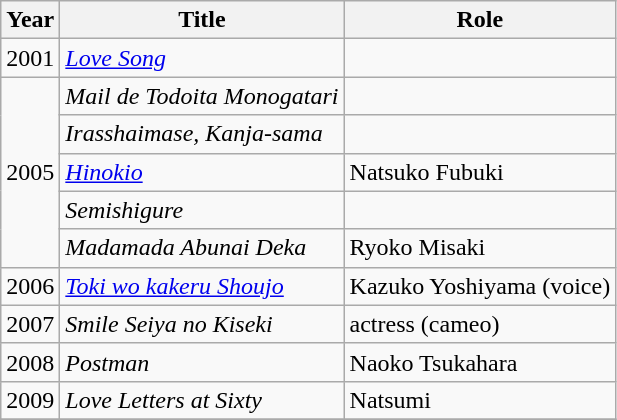<table class="wikitable">
<tr>
<th>Year</th>
<th>Title</th>
<th>Role</th>
</tr>
<tr>
<td rowspan="1">2001</td>
<td><em><a href='#'>Love Song</a></em></td>
<td></td>
</tr>
<tr>
<td rowspan="5">2005</td>
<td><em>Mail de Todoita Monogatari </em></td>
<td></td>
</tr>
<tr>
<td><em>Irasshaimase, Kanja-sama </em></td>
<td></td>
</tr>
<tr>
<td><em><a href='#'>Hinokio</a></em></td>
<td>Natsuko Fubuki</td>
</tr>
<tr>
<td><em>Semishigure</em></td>
<td></td>
</tr>
<tr>
<td><em>Madamada Abunai Deka </em></td>
<td>Ryoko Misaki</td>
</tr>
<tr>
<td rowspan="1">2006</td>
<td><em><a href='#'>Toki wo kakeru Shoujo</a> </em></td>
<td>Kazuko Yoshiyama (voice)</td>
</tr>
<tr>
<td rowspan="1">2007</td>
<td><em>Smile Seiya no Kiseki</em></td>
<td>actress (cameo)</td>
</tr>
<tr>
<td rowspan="1">2008</td>
<td><em>Postman </em></td>
<td>Naoko Tsukahara</td>
</tr>
<tr>
<td rowspan="1">2009</td>
<td><em>Love Letters at Sixty</em></td>
<td>Natsumi</td>
</tr>
<tr>
</tr>
</table>
